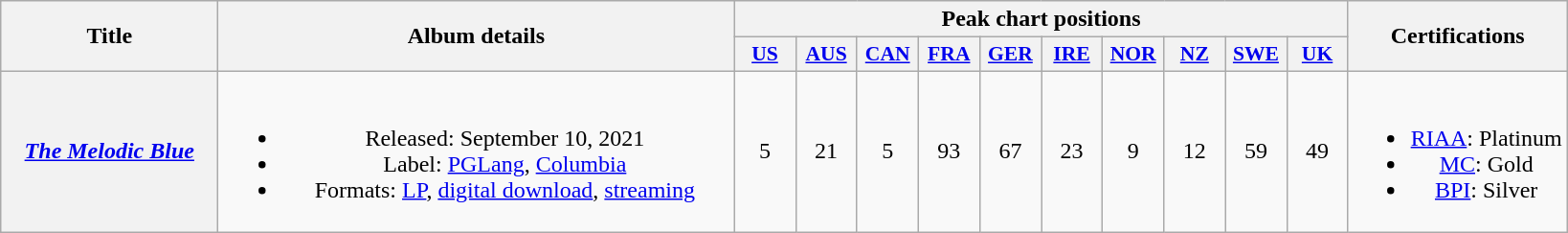<table class="wikitable plainrowheaders" style="text-align:center;">
<tr>
<th scope="col" rowspan="2" style="width:9em;">Title</th>
<th scope="col" rowspan="2" style="width:22em;">Album details</th>
<th scope="col" colspan="10">Peak chart positions</th>
<th scope="col" rowspan="2">Certifications</th>
</tr>
<tr>
<th scope="col" style="width:2.5em;font-size:90%;"><a href='#'>US</a><br></th>
<th scope="col" style="width:2.5em;font-size:90%;"><a href='#'>AUS</a><br></th>
<th scope="col" style="width:2.5em;font-size:90%;"><a href='#'>CAN</a><br></th>
<th scope="col" style="width:2.5em;font-size:90%;"><a href='#'>FRA</a><br></th>
<th scope="col" style="width:2.5em;font-size:90%;"><a href='#'>GER</a><br></th>
<th scope="col" style="width:2.5em;font-size:90%;"><a href='#'>IRE</a><br></th>
<th scope="col" style="width:2.5em;font-size:90%;"><a href='#'>NOR</a><br></th>
<th scope="col" style="width:2.5em;font-size:90%;"><a href='#'>NZ</a><br></th>
<th scope="col" style="width:2.5em;font-size:90%;"><a href='#'>SWE</a><br></th>
<th scope="col" style="width:2.5em;font-size:90%;"><a href='#'>UK</a><br></th>
</tr>
<tr>
<th scope="row"><em><a href='#'>The Melodic Blue</a></em></th>
<td><br><ul><li>Released: September 10, 2021</li><li>Label: <a href='#'>PGLang</a>, <a href='#'>Columbia</a></li><li>Formats: <a href='#'>LP</a>, <a href='#'>digital download</a>, <a href='#'>streaming</a></li></ul></td>
<td>5</td>
<td>21</td>
<td>5</td>
<td>93</td>
<td>67</td>
<td>23</td>
<td>9</td>
<td>12</td>
<td>59</td>
<td>49</td>
<td><br><ul><li><a href='#'>RIAA</a>: Platinum</li><li><a href='#'>MC</a>: Gold</li><li><a href='#'>BPI</a>: Silver</li></ul></td>
</tr>
</table>
